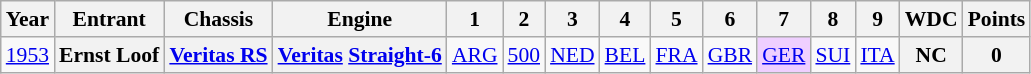<table class="wikitable" style="text-align:center; font-size:90%">
<tr>
<th>Year</th>
<th>Entrant</th>
<th>Chassis</th>
<th>Engine</th>
<th>1</th>
<th>2</th>
<th>3</th>
<th>4</th>
<th>5</th>
<th>6</th>
<th>7</th>
<th>8</th>
<th>9</th>
<th>WDC</th>
<th>Points</th>
</tr>
<tr>
<td><a href='#'>1953</a></td>
<th>Ernst Loof</th>
<th><a href='#'>Veritas RS</a></th>
<th><a href='#'>Veritas</a> <a href='#'>Straight-6</a></th>
<td><a href='#'>ARG</a></td>
<td><a href='#'>500</a></td>
<td><a href='#'>NED</a></td>
<td><a href='#'>BEL</a></td>
<td><a href='#'>FRA</a></td>
<td><a href='#'>GBR</a></td>
<td style="background: #EFCFFF"><a href='#'>GER</a><br></td>
<td><a href='#'>SUI</a></td>
<td><a href='#'>ITA</a></td>
<th>NC</th>
<th>0</th>
</tr>
</table>
